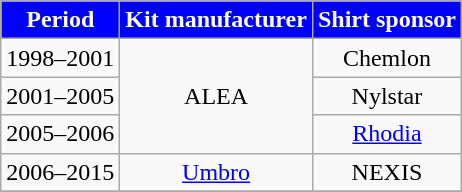<table class="wikitable" style="text-align:center;margin-left:1em">
<tr>
<th style="color:white; background:blue;">Period</th>
<th style="color:white; background:blue;">Kit manufacturer</th>
<th style="color:white; background:blue;">Shirt sponsor</th>
</tr>
<tr>
<td>1998–2001</td>
<td rowspan="3">ALEA</td>
<td>Chemlon</td>
</tr>
<tr>
<td>2001–2005</td>
<td>Nylstar</td>
</tr>
<tr>
<td>2005–2006</td>
<td><a href='#'>Rhodia</a></td>
</tr>
<tr>
<td>2006–2015</td>
<td><a href='#'>Umbro</a></td>
<td>NEXIS</td>
</tr>
<tr>
</tr>
</table>
